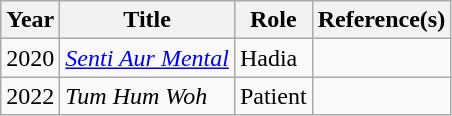<table class="wikitable sortable plainrowheaders">
<tr style="text-align:center;">
<th scope="col">Year</th>
<th scope="col">Title</th>
<th scope="col">Role</th>
<th scope="col">Reference(s)</th>
</tr>
<tr>
<td>2020</td>
<td><em><a href='#'>Senti Aur Mental</a></em></td>
<td>Hadia</td>
<td></td>
</tr>
<tr>
<td>2022</td>
<td><em>Tum Hum Woh</em></td>
<td>Patient</td>
<td></td>
</tr>
</table>
